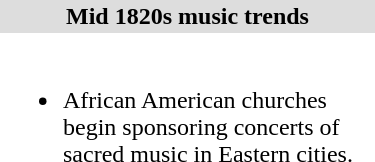<table align="right" border="0" cellpadding="2" width=250 cellspacing="0" style="margin-left:0.5em;" class="toccolours">
<tr>
<th style="background:#ddd;">Mid 1820s music trends</th>
</tr>
<tr>
<td><br><ul><li>African American churches begin sponsoring concerts of sacred music in Eastern cities.</li></ul></td>
</tr>
</table>
